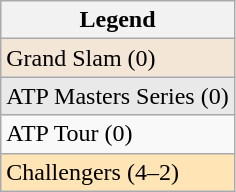<table class=wikitable>
<tr>
<th>Legend</th>
</tr>
<tr style="background:#f3e6d7;">
<td>Grand Slam (0)</td>
</tr>
<tr style="background:#e9e9e9;">
<td>ATP Masters Series (0)</td>
</tr>
<tr>
<td>ATP Tour (0)</td>
</tr>
<tr bgcolor=moccasin>
<td>Challengers (4–2)</td>
</tr>
</table>
